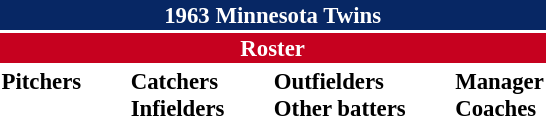<table class="toccolours" style="font-size: 95%;">
<tr>
<th colspan="10" style="background-color: #072764; color: white; text-align: center;">1963 Minnesota Twins</th>
</tr>
<tr>
<td colspan="10" style="background-color: #c6011f; color: white; text-align: center;"><strong>Roster</strong></td>
</tr>
<tr>
<td valign="top"><strong>Pitchers</strong><br>
















</td>
<td width="25px"></td>
<td valign="top"><strong>Catchers</strong><br>


<strong>Infielders</strong>








</td>
<td width="25px"></td>
<td valign="top"><strong>Outfielders</strong><br>






<strong>Other batters</strong>

</td>
<td width="25px"></td>
<td valign="top"><strong>Manager</strong><br>
<strong>Coaches</strong>



</td>
</tr>
</table>
